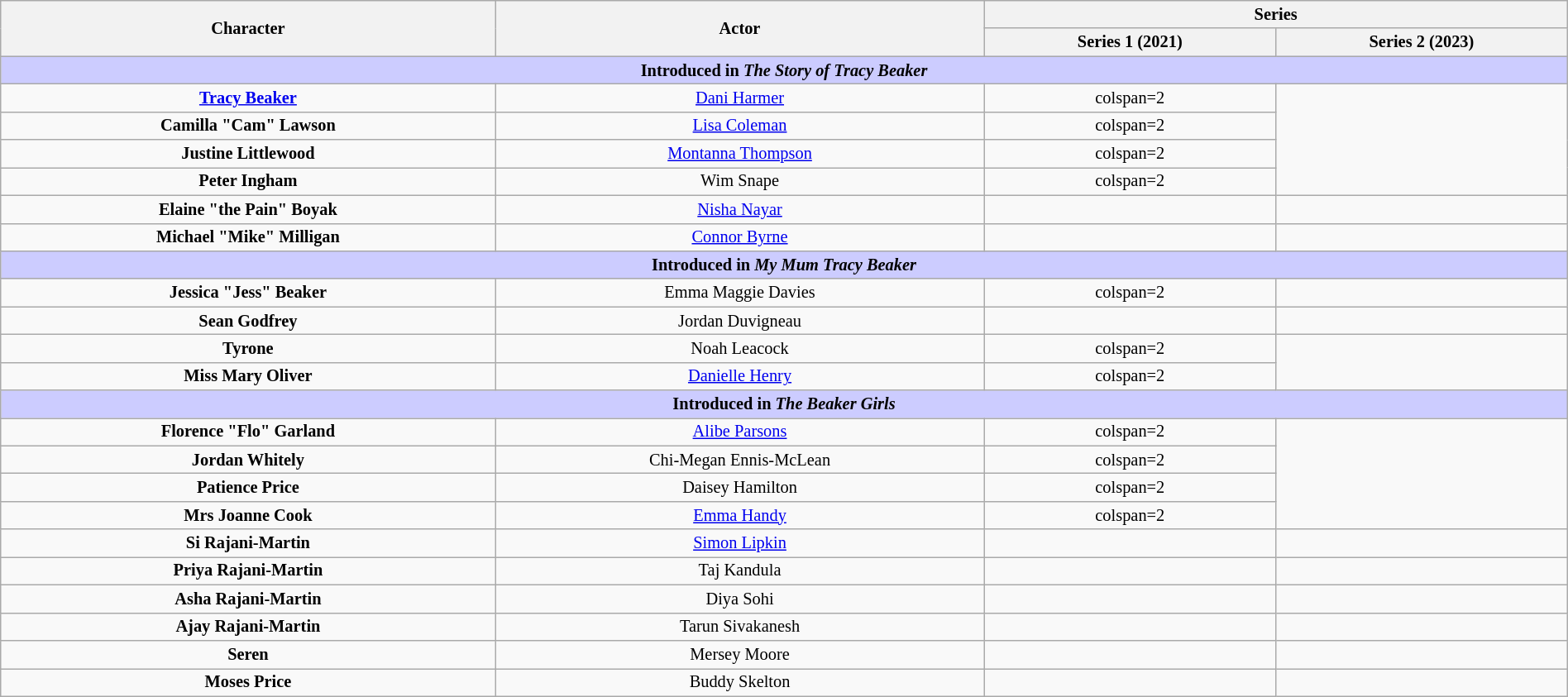<table class="wikitable" style="text-align:center; width:100%; font-size:85%">
<tr>
<th rowspan="2">Character</th>
<th rowspan="2">Actor</th>
<th colspan="2">Series</th>
</tr>
<tr>
<th>Series 1 (2021)</th>
<th>Series 2 (2023)</th>
</tr>
<tr>
<th scope="col" colspan="4" style="background-color:#ccccff;">Introduced in <em>The Story of Tracy Beaker</em></th>
</tr>
<tr>
<td><strong><a href='#'>Tracy Beaker</a></strong></td>
<td><a href='#'>Dani Harmer</a></td>
<td>colspan=2 </td>
</tr>
<tr>
<td><strong>Camilla "Cam" Lawson</strong></td>
<td><a href='#'>Lisa Coleman</a></td>
<td>colspan=2 </td>
</tr>
<tr>
<td><strong>Justine Littlewood</strong></td>
<td><a href='#'>Montanna Thompson</a></td>
<td>colspan=2 </td>
</tr>
<tr>
<td><strong>Peter Ingham</strong></td>
<td>Wim Snape</td>
<td>colspan=2 </td>
</tr>
<tr>
<td><strong>Elaine "the Pain" Boyak</strong></td>
<td><a href='#'>Nisha Nayar</a></td>
<td></td>
<td></td>
</tr>
<tr>
<td><strong>Michael "Mike" Milligan</strong></td>
<td><a href='#'>Connor Byrne</a></td>
<td></td>
<td></td>
</tr>
<tr>
<th scope="col" colspan="4" style="background-color:#ccccff;">Introduced in <em>My Mum Tracy Beaker</em></th>
</tr>
<tr>
<td><strong>Jessica "Jess" Beaker</strong></td>
<td>Emma Maggie Davies</td>
<td>colspan=2 </td>
</tr>
<tr>
<td><strong>Sean Godfrey</strong></td>
<td>Jordan Duvigneau</td>
<td></td>
<td></td>
</tr>
<tr>
<td><strong>Tyrone</strong></td>
<td>Noah Leacock</td>
<td>colspan=2 </td>
</tr>
<tr>
<td><strong>Miss Mary Oliver</strong></td>
<td><a href='#'>Danielle Henry</a></td>
<td>colspan=2 </td>
</tr>
<tr>
<th scope="col" colspan="4" style="background-color:#ccccff;">Introduced in <em>The Beaker Girls</em></th>
</tr>
<tr>
<td><strong>Florence "Flo" Garland</strong></td>
<td><a href='#'>Alibe Parsons</a></td>
<td>colspan=2 </td>
</tr>
<tr>
<td><strong>Jordan Whitely</strong></td>
<td>Chi-Megan Ennis-McLean</td>
<td>colspan=2 </td>
</tr>
<tr>
<td><strong>Patience Price</strong></td>
<td>Daisey Hamilton</td>
<td>colspan=2 </td>
</tr>
<tr>
<td><strong>Mrs Joanne Cook</strong></td>
<td><a href='#'>Emma Handy</a></td>
<td>colspan=2 </td>
</tr>
<tr>
<td><strong>Si Rajani-Martin</strong></td>
<td><a href='#'>Simon Lipkin</a></td>
<td></td>
<td></td>
</tr>
<tr>
<td><strong>Priya Rajani-Martin</strong></td>
<td>Taj Kandula</td>
<td></td>
<td></td>
</tr>
<tr>
<td><strong>Asha Rajani-Martin</strong></td>
<td>Diya Sohi</td>
<td></td>
<td></td>
</tr>
<tr>
<td><strong>Ajay Rajani-Martin</strong></td>
<td>Tarun Sivakanesh</td>
<td></td>
<td></td>
</tr>
<tr>
<td><strong>Seren</strong></td>
<td>Mersey Moore</td>
<td></td>
<td></td>
</tr>
<tr>
<td><strong>Moses Price</strong></td>
<td>Buddy Skelton</td>
<td></td>
<td></td>
</tr>
</table>
